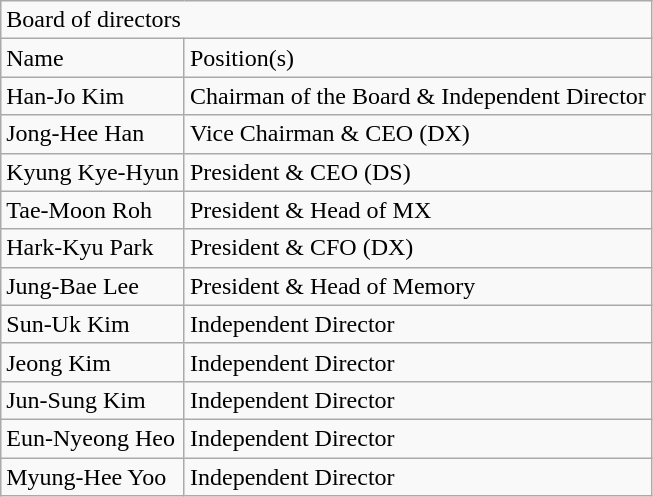<table class="wikitable">
<tr>
<td colspan="2">Board of directors</td>
</tr>
<tr>
<td>Name</td>
<td>Position(s)</td>
</tr>
<tr>
<td>Han-Jo Kim</td>
<td>Chairman of the Board & Independent Director</td>
</tr>
<tr>
<td>Jong-Hee Han</td>
<td>Vice Chairman & CEO (DX)</td>
</tr>
<tr>
<td>Kyung Kye-Hyun</td>
<td>President & CEO (DS)</td>
</tr>
<tr>
<td>Tae-Moon Roh</td>
<td>President & Head of MX</td>
</tr>
<tr>
<td>Hark-Kyu Park</td>
<td>President & CFO (DX)</td>
</tr>
<tr>
<td>Jung-Bae Lee</td>
<td>President & Head of Memory</td>
</tr>
<tr>
<td>Sun-Uk Kim</td>
<td>Independent Director</td>
</tr>
<tr>
<td>Jeong Kim</td>
<td>Independent Director</td>
</tr>
<tr>
<td>Jun-Sung Kim</td>
<td>Independent Director</td>
</tr>
<tr>
<td>Eun-Nyeong Heo</td>
<td>Independent Director</td>
</tr>
<tr>
<td>Myung-Hee Yoo</td>
<td>Independent Director</td>
</tr>
</table>
